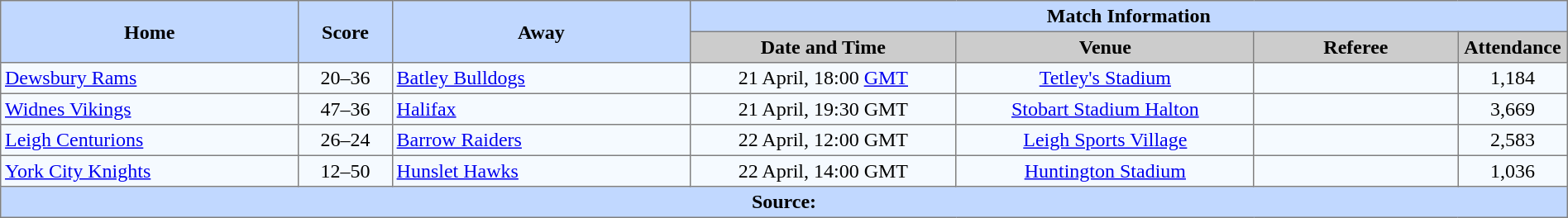<table border=1 style="border-collapse:collapse; text-align:center;" cellpadding=3 cellspacing=0 width=100%>
<tr bgcolor=#C1D8FF>
<th rowspan=2 width=19%>Home</th>
<th rowspan=2 width=6%>Score</th>
<th rowspan=2 width=19%>Away</th>
<th colspan=6>Match Information</th>
</tr>
<tr bgcolor=#CCCCCC>
<th width=17%>Date and Time</th>
<th width=19%>Venue</th>
<th width=13%>Referee</th>
<th width=7%>Attendance</th>
</tr>
<tr bgcolor=#F5FAFF>
<td align=left> <a href='#'>Dewsbury Rams</a></td>
<td>20–36</td>
<td align=left> <a href='#'>Batley Bulldogs</a></td>
<td>21 April, 18:00 <a href='#'>GMT</a></td>
<td><a href='#'>Tetley's Stadium</a></td>
<td></td>
<td>1,184</td>
</tr>
<tr bgcolor=#F5FAFF>
<td align=left> <a href='#'>Widnes Vikings</a></td>
<td>47–36</td>
<td align=left> <a href='#'>Halifax</a></td>
<td>21 April, 19:30 GMT</td>
<td><a href='#'>Stobart Stadium Halton</a></td>
<td></td>
<td>3,669</td>
</tr>
<tr bgcolor=#F5FAFF>
<td align=left> <a href='#'>Leigh Centurions</a></td>
<td>26–24</td>
<td align=left> <a href='#'>Barrow Raiders</a></td>
<td>22 April, 12:00 GMT</td>
<td><a href='#'>Leigh Sports Village</a></td>
<td></td>
<td>2,583</td>
</tr>
<tr bgcolor=#F5FAFF>
<td align=left> <a href='#'>York City Knights</a></td>
<td>12–50</td>
<td align=left> <a href='#'>Hunslet Hawks</a></td>
<td>22 April, 14:00 GMT</td>
<td><a href='#'>Huntington Stadium</a></td>
<td></td>
<td>1,036</td>
</tr>
<tr bgcolor=#C1D8FF>
<th colspan=12>Source:</th>
</tr>
</table>
